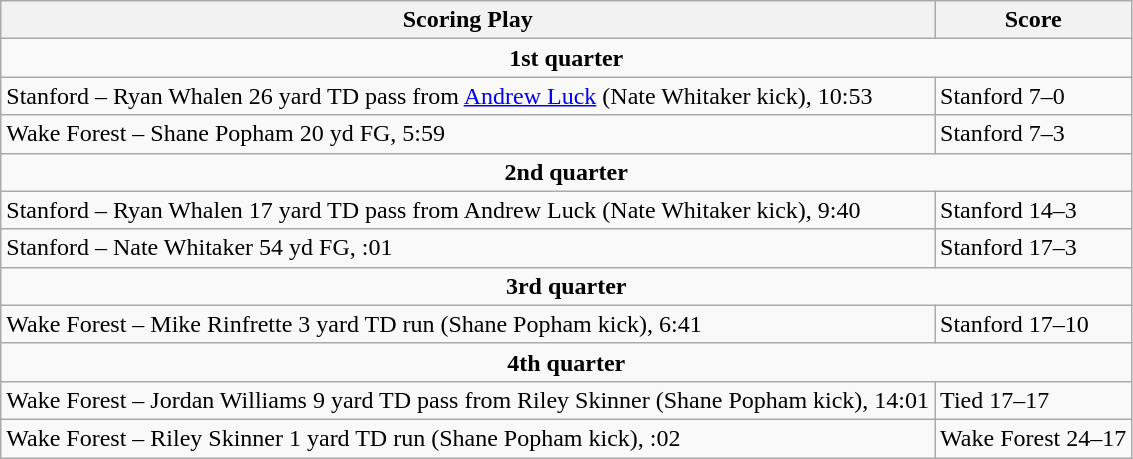<table class="wikitable">
<tr>
<th>Scoring Play</th>
<th>Score</th>
</tr>
<tr>
<td colspan="4" align="center"><strong>1st quarter</strong></td>
</tr>
<tr>
<td>Stanford – Ryan Whalen 26 yard TD pass from <a href='#'>Andrew Luck</a> (Nate Whitaker kick), 10:53</td>
<td>Stanford 7–0</td>
</tr>
<tr>
<td>Wake Forest – Shane Popham 20 yd FG, 5:59</td>
<td>Stanford 7–3</td>
</tr>
<tr>
<td colspan="4" align="center"><strong>2nd quarter</strong></td>
</tr>
<tr>
<td>Stanford – Ryan Whalen 17 yard TD pass from Andrew Luck (Nate Whitaker kick), 9:40</td>
<td>Stanford 14–3</td>
</tr>
<tr>
<td>Stanford – Nate Whitaker 54 yd FG, :01</td>
<td>Stanford 17–3</td>
</tr>
<tr>
<td colspan="6" align="center"><strong>3rd quarter</strong></td>
</tr>
<tr>
<td>Wake Forest – Mike Rinfrette 3 yard TD run (Shane Popham kick), 6:41</td>
<td>Stanford 17–10</td>
</tr>
<tr>
<td colspan="6" align="center"><strong>4th quarter</strong></td>
</tr>
<tr>
<td>Wake Forest – Jordan Williams 9 yard TD pass from Riley Skinner (Shane Popham kick), 14:01</td>
<td>Tied 17–17</td>
</tr>
<tr>
<td>Wake Forest – Riley Skinner 1 yard TD run (Shane Popham kick), :02</td>
<td>Wake Forest 24–17</td>
</tr>
</table>
